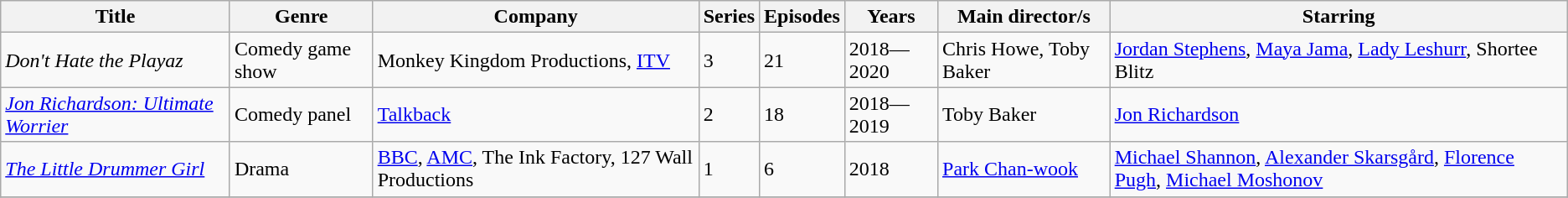<table class="wikitable unsortable">
<tr>
<th>Title</th>
<th>Genre</th>
<th>Company</th>
<th>Series</th>
<th>Episodes</th>
<th>Years</th>
<th>Main director/s</th>
<th>Starring</th>
</tr>
<tr>
<td><em>Don't Hate the Playaz</em></td>
<td>Comedy game show</td>
<td>Monkey Kingdom Productions, <a href='#'>ITV</a></td>
<td>3</td>
<td>21</td>
<td>2018—2020</td>
<td>Chris Howe, Toby Baker</td>
<td><a href='#'>Jordan Stephens</a>, <a href='#'>Maya Jama</a>, <a href='#'>Lady Leshurr</a>, Shortee Blitz</td>
</tr>
<tr>
<td><em><a href='#'>Jon Richardson: Ultimate Worrier</a></em></td>
<td>Comedy panel</td>
<td><a href='#'>Talkback</a></td>
<td>2</td>
<td>18</td>
<td>2018—2019</td>
<td>Toby Baker</td>
<td><a href='#'>Jon Richardson</a></td>
</tr>
<tr>
<td><em><a href='#'>The Little Drummer Girl</a></em></td>
<td>Drama</td>
<td><a href='#'>BBC</a>, <a href='#'>AMC</a>, The Ink Factory, 127 Wall Productions</td>
<td>1</td>
<td>6</td>
<td>2018</td>
<td><a href='#'>Park Chan-wook</a></td>
<td><a href='#'>Michael Shannon</a>, <a href='#'>Alexander Skarsgård</a>, <a href='#'>Florence Pugh</a>, <a href='#'>Michael Moshonov</a></td>
</tr>
<tr>
</tr>
</table>
